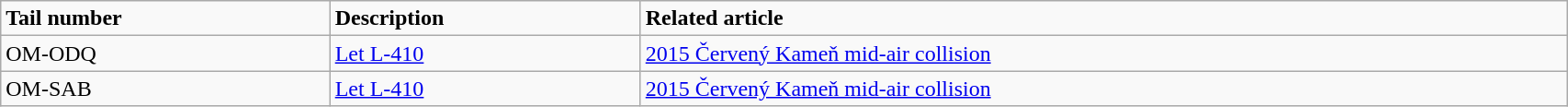<table class="wikitable" width="90%">
<tr>
<td><strong>Tail number</strong></td>
<td><strong>Description</strong></td>
<td><strong>Related article</strong></td>
</tr>
<tr>
<td>OM-ODQ</td>
<td><a href='#'>Let L-410</a></td>
<td><a href='#'>2015 Červený Kameň mid-air collision</a></td>
</tr>
<tr>
<td>OM-SAB</td>
<td><a href='#'>Let L-410</a></td>
<td><a href='#'>2015 Červený Kameň mid-air collision</a></td>
</tr>
</table>
